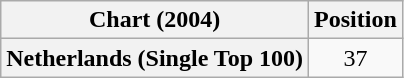<table class="wikitable plainrowheaders" style="text-align:center">
<tr>
<th>Chart (2004)</th>
<th>Position</th>
</tr>
<tr>
<th scope="row">Netherlands (Single Top 100)</th>
<td>37</td>
</tr>
</table>
